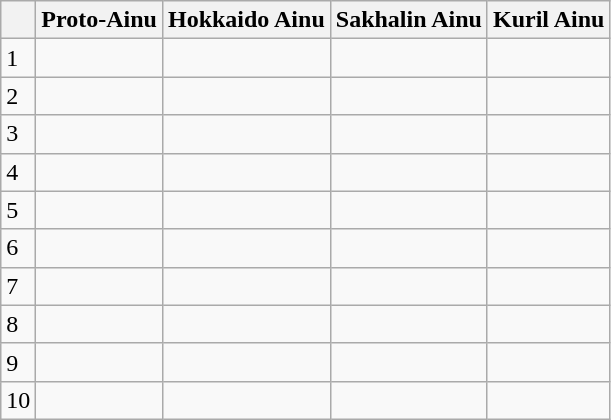<table class="wikitable">
<tr>
<th></th>
<th>Proto-Ainu</th>
<th>Hokkaido Ainu</th>
<th>Sakhalin Ainu</th>
<th>Kuril Ainu</th>
</tr>
<tr>
<td>1</td>
<td></td>
<td></td>
<td></td>
<td></td>
</tr>
<tr>
<td>2</td>
<td></td>
<td></td>
<td></td>
<td></td>
</tr>
<tr>
<td>3</td>
<td></td>
<td></td>
<td></td>
<td></td>
</tr>
<tr>
<td>4</td>
<td></td>
<td></td>
<td></td>
<td></td>
</tr>
<tr>
<td>5</td>
<td></td>
<td></td>
<td></td>
<td></td>
</tr>
<tr>
<td>6</td>
<td></td>
<td></td>
<td></td>
<td></td>
</tr>
<tr>
<td>7</td>
<td></td>
<td></td>
<td></td>
<td></td>
</tr>
<tr>
<td>8</td>
<td></td>
<td></td>
<td></td>
<td></td>
</tr>
<tr>
<td>9</td>
<td></td>
<td></td>
<td></td>
<td></td>
</tr>
<tr>
<td>10</td>
<td></td>
<td></td>
<td></td>
<td></td>
</tr>
</table>
